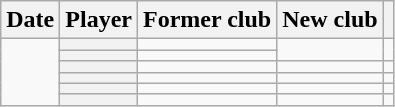<table class="wikitable sortable plainrowheaders" style="text-align:center;">
<tr>
<th scope="col">Date</th>
<th scope="col">Player</th>
<th scope="col">Former club</th>
<th scope="col">New club</th>
<th class="unsortable"></th>
</tr>
<tr>
<td rowspan=6></td>
<th scope="row"></th>
<td></td>
<td rowspan=2></td>
<td rowspan=2></td>
</tr>
<tr>
<th scope="row"></th>
<td></td>
</tr>
<tr>
<th scope="row"></th>
<td></td>
<td></td>
<td></td>
</tr>
<tr>
<th scope="row"></th>
<td></td>
<td></td>
<td></td>
</tr>
<tr>
<th scope="row"></th>
<td></td>
<td></td>
<td></td>
</tr>
<tr>
<th scope="row"></th>
<td></td>
<td></td>
<td></td>
</tr>
</table>
